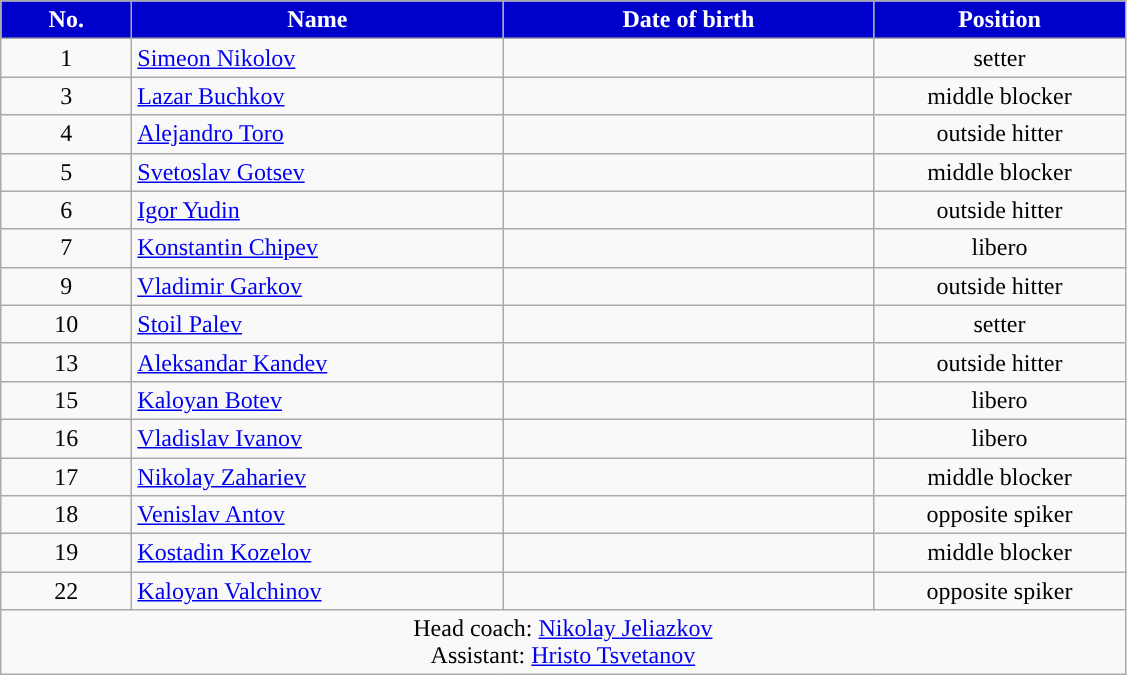<table class="wikitable sortable" style="font-size:100%; text-align:center;">
<tr>
<th style="width:5em; color:#FFFFFF; background-color:#0000CD">No.</th>
<th style="width:15em; color:#FFFFFF; background-color:#0000CD">Name</th>
<th style="width:15em; color:#FFFFFF; background-color:#0000CD">Date of birth</th>
<th style="width:10em; color:#FFFFFF; background-color:#0000CD">Position</th>
</tr>
<tr>
<td>1</td>
<td align=left> <a href='#'>Simeon Nikolov</a></td>
<td align=right></td>
<td>setter</td>
</tr>
<tr>
<td>3</td>
<td align=left> <a href='#'>Lazar Buchkov</a></td>
<td align=right></td>
<td>middle blocker</td>
</tr>
<tr>
<td>4</td>
<td align=left> <a href='#'>Alejandro Toro</a></td>
<td align=right></td>
<td>outside hitter</td>
</tr>
<tr>
<td>5</td>
<td align=left> <a href='#'>Svetoslav Gotsev</a></td>
<td align=right></td>
<td>middle blocker</td>
</tr>
<tr>
<td>6</td>
<td align=left> <a href='#'>Igor Yudin</a></td>
<td align=right></td>
<td>outside hitter</td>
</tr>
<tr>
<td>7</td>
<td align=left> <a href='#'>Konstantin Chipev</a></td>
<td align=right></td>
<td>libero</td>
</tr>
<tr>
<td>9</td>
<td align=left> <a href='#'>Vladimir Garkov</a></td>
<td align=right></td>
<td>outside hitter</td>
</tr>
<tr>
<td>10</td>
<td align=left> <a href='#'>Stoil Palev</a></td>
<td align=right></td>
<td>setter</td>
</tr>
<tr>
<td>13</td>
<td align=left> <a href='#'>Aleksandar Kandev</a></td>
<td align=right></td>
<td>outside hitter</td>
</tr>
<tr>
<td>15</td>
<td align=left> <a href='#'>Kaloyan Botev</a></td>
<td align=right></td>
<td>libero</td>
</tr>
<tr>
<td>16</td>
<td align=left> <a href='#'>Vladislav Ivanov</a></td>
<td align=right></td>
<td>libero</td>
</tr>
<tr>
<td>17</td>
<td align=left> <a href='#'>Nikolay Zahariev</a></td>
<td align=right></td>
<td>middle blocker</td>
</tr>
<tr>
<td>18</td>
<td align=left> <a href='#'>Venislav Antov</a></td>
<td align=right></td>
<td>opposite spiker</td>
</tr>
<tr>
<td>19</td>
<td align=left> <a href='#'>Kostadin Kozelov</a></td>
<td align=right></td>
<td>middle blocker</td>
</tr>
<tr>
<td>22</td>
<td align=left> <a href='#'>Kaloyan Valchinov</a></td>
<td align=right></td>
<td>opposite spiker</td>
</tr>
<tr>
<td colspan=4>Head coach:  <a href='#'>Nikolay Jeliazkov</a><br>Assistant:  <a href='#'>Hristo Tsvetanov</a></td>
</tr>
</table>
